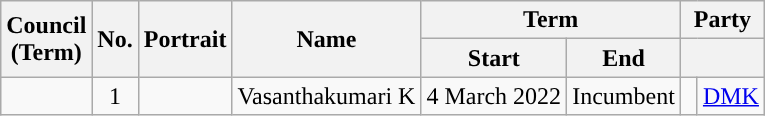<table class="wikitable sortable" style="text-align:center">
<tr>
<th rowspan="2">Council<br>(Term)</th>
<th rowspan="2" scope="col">No.</th>
<th rowspan="2" scope="col" class="unsortable">Portrait</th>
<th rowspan="2" scope="col">Name</th>
<th colspan="2" scope="col" class="unsortable">Term</th>
<th scope=col colspan="2">Party</th>
</tr>
<tr>
<th>Start</th>
<th>End</th>
<th colspan="2"></th>
</tr>
<tr>
<td></td>
<td>1</td>
<td data-sort-value="Vasanthakumari Kamalakannan"></td>
<td>Vasanthakumari K</td>
<td>4 March 2022</td>
<td>Incumbent</td>
<td rowspan="1" width="4px"><br></td>
<td><a href='#'>DMK</a></td>
</tr>
</table>
